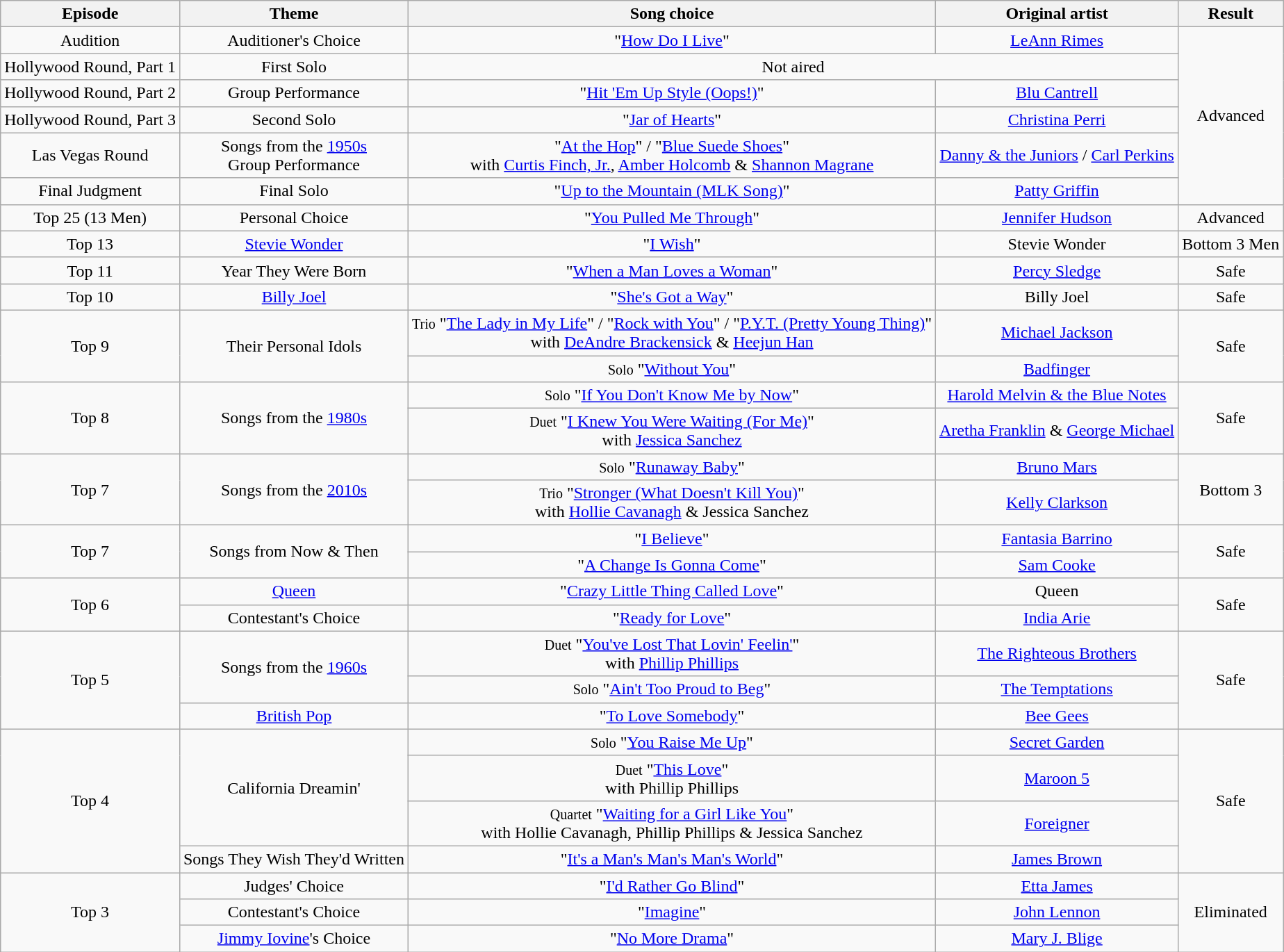<table class="wikitable" style="text-align: center;">
<tr>
<th>Episode</th>
<th>Theme</th>
<th>Song choice</th>
<th>Original artist</th>
<th>Result</th>
</tr>
<tr>
<td>Audition</td>
<td>Auditioner's Choice</td>
<td>"<a href='#'>How Do I Live</a>"</td>
<td><a href='#'>LeAnn Rimes</a></td>
<td rowspan=6>Advanced</td>
</tr>
<tr>
<td>Hollywood Round, Part 1</td>
<td>First Solo</td>
<td colspan=2>Not aired</td>
</tr>
<tr>
<td>Hollywood Round, Part 2</td>
<td>Group Performance</td>
<td>"<a href='#'>Hit 'Em Up Style (Oops!)</a>"</td>
<td><a href='#'>Blu Cantrell</a></td>
</tr>
<tr>
<td>Hollywood Round, Part 3</td>
<td>Second Solo</td>
<td>"<a href='#'>Jar of Hearts</a>"</td>
<td><a href='#'>Christina Perri</a></td>
</tr>
<tr>
<td>Las Vegas Round</td>
<td>Songs from the <a href='#'>1950s</a><br>Group Performance</td>
<td>"<a href='#'>At the Hop</a>" / "<a href='#'>Blue Suede Shoes</a>"<br>with <a href='#'>Curtis Finch, Jr.</a>, <a href='#'>Amber Holcomb</a> & <a href='#'>Shannon Magrane</a></td>
<td><a href='#'>Danny & the Juniors</a> / <a href='#'>Carl Perkins</a></td>
</tr>
<tr>
<td>Final Judgment</td>
<td>Final Solo</td>
<td>"<a href='#'>Up to the Mountain (MLK Song)</a>"</td>
<td><a href='#'>Patty Griffin</a></td>
</tr>
<tr>
<td>Top 25 (13 Men)</td>
<td>Personal Choice</td>
<td>"<a href='#'>You Pulled Me Through</a>"</td>
<td><a href='#'>Jennifer Hudson</a></td>
<td>Advanced</td>
</tr>
<tr>
<td>Top 13</td>
<td><a href='#'>Stevie Wonder</a></td>
<td>"<a href='#'>I Wish</a>"</td>
<td>Stevie Wonder</td>
<td>Bottom 3 Men</td>
</tr>
<tr>
<td>Top 11</td>
<td>Year They Were Born</td>
<td>"<a href='#'>When a Man Loves a Woman</a>"</td>
<td><a href='#'>Percy Sledge</a></td>
<td>Safe</td>
</tr>
<tr>
<td>Top 10</td>
<td><a href='#'>Billy Joel</a></td>
<td>"<a href='#'>She's Got a Way</a>"</td>
<td>Billy Joel</td>
<td>Safe</td>
</tr>
<tr>
<td rowspan=2>Top 9</td>
<td rowspan=2>Their Personal Idols</td>
<td><small>Trio</small> "<a href='#'>The Lady in My Life</a>" / "<a href='#'>Rock with You</a>" / "<a href='#'>P.Y.T. (Pretty Young Thing)</a>"<br> with <a href='#'>DeAndre Brackensick</a> & <a href='#'>Heejun Han</a></td>
<td><a href='#'>Michael Jackson</a></td>
<td rowspan=2>Safe</td>
</tr>
<tr>
<td><small>Solo</small> "<a href='#'>Without You</a>"</td>
<td><a href='#'>Badfinger</a></td>
</tr>
<tr>
<td rowspan="2">Top 8</td>
<td rowspan="2">Songs from the <a href='#'>1980s</a></td>
<td><small>Solo</small> "<a href='#'>If You Don't Know Me by Now</a>"</td>
<td><a href='#'>Harold Melvin & the Blue Notes</a></td>
<td rowspan=2>Safe</td>
</tr>
<tr>
<td><small>Duet</small> "<a href='#'>I Knew You Were Waiting (For Me)</a>" <br> with <a href='#'>Jessica Sanchez</a></td>
<td><a href='#'>Aretha Franklin</a> & <a href='#'>George Michael</a></td>
</tr>
<tr>
<td rowspan=2>Top 7</td>
<td rowspan=2>Songs from the <a href='#'>2010s</a></td>
<td><small>Solo</small> "<a href='#'>Runaway Baby</a>"</td>
<td><a href='#'>Bruno Mars</a></td>
<td rowspan=2>Bottom 3</td>
</tr>
<tr>
<td><small>Trio</small> "<a href='#'>Stronger (What Doesn't Kill You)</a>"<br> with <a href='#'>Hollie Cavanagh</a> & Jessica Sanchez</td>
<td><a href='#'>Kelly Clarkson</a></td>
</tr>
<tr>
<td rowspan=2>Top 7</td>
<td rowspan=2>Songs from Now & Then</td>
<td>"<a href='#'>I Believe</a>"</td>
<td><a href='#'>Fantasia Barrino</a></td>
<td rowspan=2>Safe</td>
</tr>
<tr>
<td>"<a href='#'>A Change Is Gonna Come</a>"</td>
<td><a href='#'>Sam Cooke</a></td>
</tr>
<tr>
<td rowspan=2>Top 6</td>
<td><a href='#'>Queen</a></td>
<td>"<a href='#'>Crazy Little Thing Called Love</a>"</td>
<td>Queen</td>
<td rowspan=2>Safe</td>
</tr>
<tr>
<td>Contestant's Choice</td>
<td>"<a href='#'>Ready for Love</a>"</td>
<td><a href='#'>India Arie</a></td>
</tr>
<tr>
<td rowspan=3>Top 5</td>
<td rowspan=2>Songs from the <a href='#'>1960s</a></td>
<td><small>Duet</small> "<a href='#'>You've Lost That Lovin' Feelin'</a>"<br>with <a href='#'>Phillip Phillips</a></td>
<td><a href='#'>The Righteous Brothers</a></td>
<td rowspan=3>Safe</td>
</tr>
<tr>
<td><small>Solo</small> "<a href='#'>Ain't Too Proud to Beg</a>"</td>
<td><a href='#'>The Temptations</a></td>
</tr>
<tr>
<td><a href='#'>British Pop</a></td>
<td>"<a href='#'>To Love Somebody</a>"</td>
<td><a href='#'>Bee Gees</a></td>
</tr>
<tr>
<td rowspan=4>Top 4</td>
<td rowspan=3>California Dreamin'</td>
<td><small>Solo</small> "<a href='#'>You Raise Me Up</a>"</td>
<td><a href='#'>Secret Garden</a></td>
<td rowspan=4>Safe</td>
</tr>
<tr>
<td><small>Duet</small> "<a href='#'>This Love</a>"<br>with Phillip Phillips</td>
<td><a href='#'>Maroon 5</a></td>
</tr>
<tr>
<td><small>Quartet</small> "<a href='#'>Waiting for a Girl Like You</a>"<br>with Hollie Cavanagh, Phillip Phillips & Jessica Sanchez</td>
<td><a href='#'>Foreigner</a></td>
</tr>
<tr>
<td>Songs They Wish They'd Written</td>
<td>"<a href='#'>It's a Man's Man's Man's World</a>"</td>
<td><a href='#'>James Brown</a></td>
</tr>
<tr>
<td rowspan=3>Top 3</td>
<td>Judges' Choice</td>
<td>"<a href='#'>I'd Rather Go Blind</a>"</td>
<td><a href='#'>Etta James</a></td>
<td rowspan=3>Eliminated</td>
</tr>
<tr>
<td>Contestant's Choice</td>
<td>"<a href='#'>Imagine</a>"</td>
<td><a href='#'>John Lennon</a></td>
</tr>
<tr>
<td><a href='#'>Jimmy Iovine</a>'s Choice</td>
<td>"<a href='#'>No More Drama</a>"</td>
<td><a href='#'>Mary J. Blige</a></td>
</tr>
</table>
